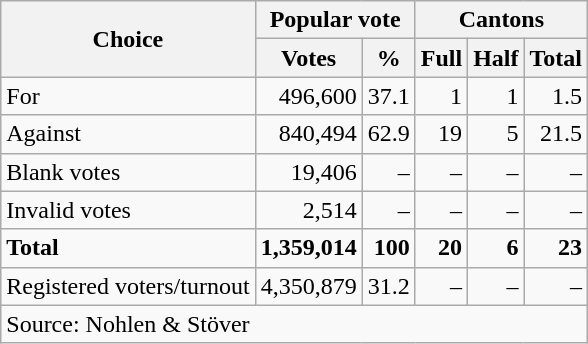<table class=wikitable style=text-align:right>
<tr>
<th rowspan=2>Choice</th>
<th colspan=2>Popular vote</th>
<th colspan=3>Cantons</th>
</tr>
<tr>
<th>Votes</th>
<th>%</th>
<th>Full</th>
<th>Half</th>
<th>Total</th>
</tr>
<tr>
<td align=left>For</td>
<td>496,600</td>
<td>37.1</td>
<td>1</td>
<td>1</td>
<td>1.5</td>
</tr>
<tr>
<td align=left>Against</td>
<td>840,494</td>
<td>62.9</td>
<td>19</td>
<td>5</td>
<td>21.5</td>
</tr>
<tr>
<td align=left>Blank votes</td>
<td>19,406</td>
<td>–</td>
<td>–</td>
<td>–</td>
<td>–</td>
</tr>
<tr>
<td align=left>Invalid votes</td>
<td>2,514</td>
<td>–</td>
<td>–</td>
<td>–</td>
<td>–</td>
</tr>
<tr>
<td align=left><strong>Total</strong></td>
<td><strong>1,359,014</strong></td>
<td><strong>100</strong></td>
<td><strong>20</strong></td>
<td><strong>6</strong></td>
<td><strong>23</strong></td>
</tr>
<tr>
<td align=left>Registered voters/turnout</td>
<td>4,350,879</td>
<td>31.2</td>
<td>–</td>
<td>–</td>
<td>–</td>
</tr>
<tr>
<td align=left colspan=11>Source: Nohlen & Stöver</td>
</tr>
</table>
